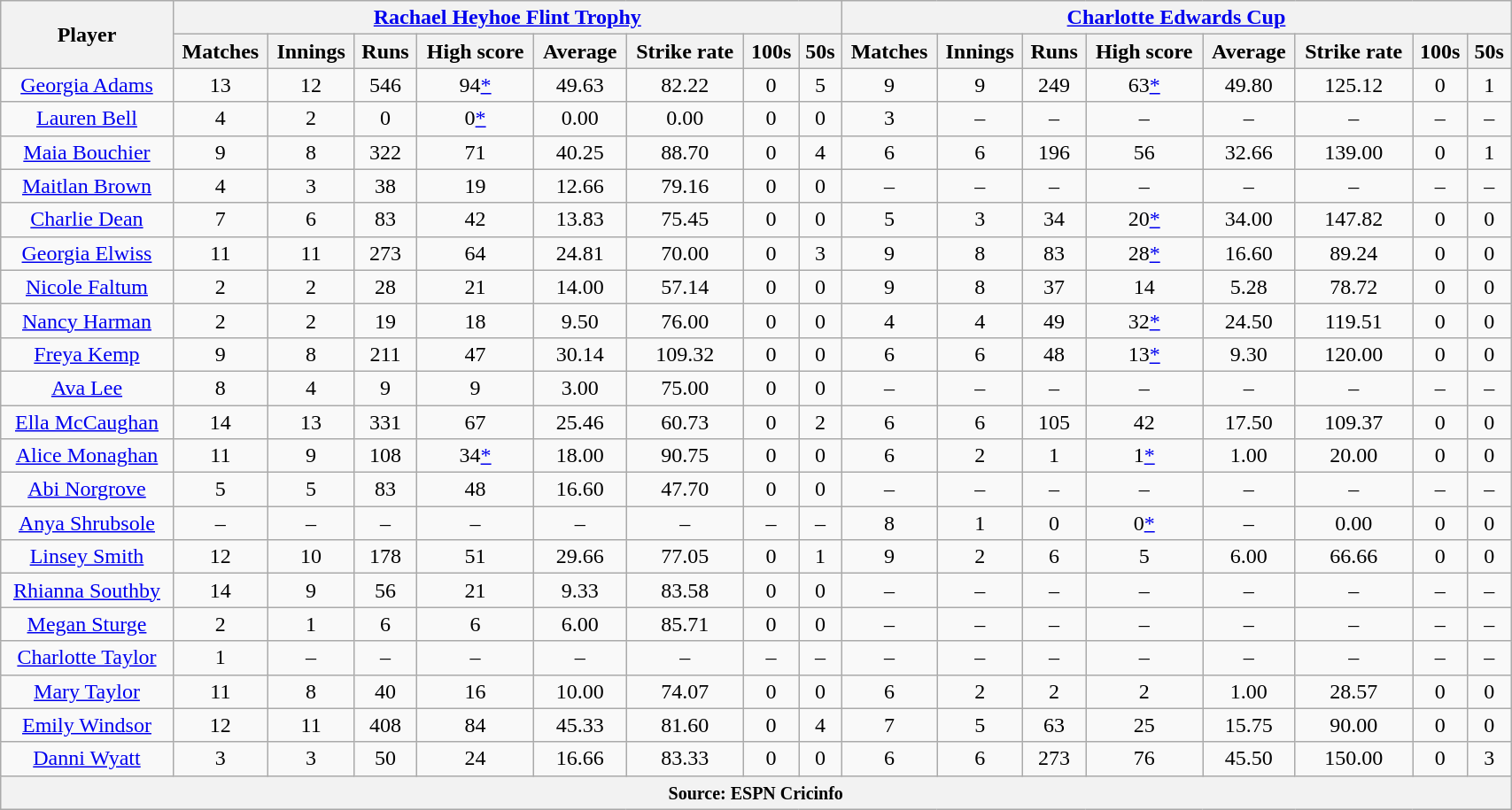<table class="wikitable" style="text-align:center; width:90%;">
<tr>
<th rowspan=2>Player</th>
<th colspan=8><a href='#'>Rachael Heyhoe Flint Trophy</a></th>
<th colspan=8><a href='#'>Charlotte Edwards Cup</a></th>
</tr>
<tr>
<th>Matches</th>
<th>Innings</th>
<th>Runs</th>
<th>High score</th>
<th>Average</th>
<th>Strike rate</th>
<th>100s</th>
<th>50s</th>
<th>Matches</th>
<th>Innings</th>
<th>Runs</th>
<th>High score</th>
<th>Average</th>
<th>Strike rate</th>
<th>100s</th>
<th>50s</th>
</tr>
<tr>
<td><a href='#'>Georgia Adams</a></td>
<td>13</td>
<td>12</td>
<td>546</td>
<td>94<a href='#'>*</a></td>
<td>49.63</td>
<td>82.22</td>
<td>0</td>
<td>5</td>
<td>9</td>
<td>9</td>
<td>249</td>
<td>63<a href='#'>*</a></td>
<td>49.80</td>
<td>125.12</td>
<td>0</td>
<td>1</td>
</tr>
<tr>
<td><a href='#'>Lauren Bell</a></td>
<td>4</td>
<td>2</td>
<td>0</td>
<td>0<a href='#'>*</a></td>
<td>0.00</td>
<td>0.00</td>
<td>0</td>
<td>0</td>
<td>3</td>
<td>–</td>
<td>–</td>
<td>–</td>
<td>–</td>
<td>–</td>
<td>–</td>
<td>–</td>
</tr>
<tr>
<td><a href='#'>Maia Bouchier</a></td>
<td>9</td>
<td>8</td>
<td>322</td>
<td>71</td>
<td>40.25</td>
<td>88.70</td>
<td>0</td>
<td>4</td>
<td>6</td>
<td>6</td>
<td>196</td>
<td>56</td>
<td>32.66</td>
<td>139.00</td>
<td>0</td>
<td>1</td>
</tr>
<tr>
<td><a href='#'>Maitlan Brown</a></td>
<td>4</td>
<td>3</td>
<td>38</td>
<td>19</td>
<td>12.66</td>
<td>79.16</td>
<td>0</td>
<td>0</td>
<td>–</td>
<td>–</td>
<td>–</td>
<td>–</td>
<td>–</td>
<td>–</td>
<td>–</td>
<td>–</td>
</tr>
<tr>
<td><a href='#'>Charlie Dean</a></td>
<td>7</td>
<td>6</td>
<td>83</td>
<td>42</td>
<td>13.83</td>
<td>75.45</td>
<td>0</td>
<td>0</td>
<td>5</td>
<td>3</td>
<td>34</td>
<td>20<a href='#'>*</a></td>
<td>34.00</td>
<td>147.82</td>
<td>0</td>
<td>0</td>
</tr>
<tr>
<td><a href='#'>Georgia Elwiss</a></td>
<td>11</td>
<td>11</td>
<td>273</td>
<td>64</td>
<td>24.81</td>
<td>70.00</td>
<td>0</td>
<td>3</td>
<td>9</td>
<td>8</td>
<td>83</td>
<td>28<a href='#'>*</a></td>
<td>16.60</td>
<td>89.24</td>
<td>0</td>
<td>0</td>
</tr>
<tr>
<td><a href='#'>Nicole Faltum</a></td>
<td>2</td>
<td>2</td>
<td>28</td>
<td>21</td>
<td>14.00</td>
<td>57.14</td>
<td>0</td>
<td>0</td>
<td>9</td>
<td>8</td>
<td>37</td>
<td>14</td>
<td>5.28</td>
<td>78.72</td>
<td>0</td>
<td>0</td>
</tr>
<tr>
<td><a href='#'>Nancy Harman</a></td>
<td>2</td>
<td>2</td>
<td>19</td>
<td>18</td>
<td>9.50</td>
<td>76.00</td>
<td>0</td>
<td>0</td>
<td>4</td>
<td>4</td>
<td>49</td>
<td>32<a href='#'>*</a></td>
<td>24.50</td>
<td>119.51</td>
<td>0</td>
<td>0</td>
</tr>
<tr>
<td><a href='#'>Freya Kemp</a></td>
<td>9</td>
<td>8</td>
<td>211</td>
<td>47</td>
<td>30.14</td>
<td>109.32</td>
<td>0</td>
<td>0</td>
<td>6</td>
<td>6</td>
<td>48</td>
<td>13<a href='#'>*</a></td>
<td>9.30</td>
<td>120.00</td>
<td>0</td>
<td>0</td>
</tr>
<tr>
<td><a href='#'>Ava Lee</a></td>
<td>8</td>
<td>4</td>
<td>9</td>
<td>9</td>
<td>3.00</td>
<td>75.00</td>
<td>0</td>
<td>0</td>
<td>–</td>
<td>–</td>
<td>–</td>
<td>–</td>
<td>–</td>
<td>–</td>
<td>–</td>
<td>–</td>
</tr>
<tr>
<td><a href='#'>Ella McCaughan</a></td>
<td>14</td>
<td>13</td>
<td>331</td>
<td>67</td>
<td>25.46</td>
<td>60.73</td>
<td>0</td>
<td>2</td>
<td>6</td>
<td>6</td>
<td>105</td>
<td>42</td>
<td>17.50</td>
<td>109.37</td>
<td>0</td>
<td>0</td>
</tr>
<tr>
<td><a href='#'>Alice Monaghan</a></td>
<td>11</td>
<td>9</td>
<td>108</td>
<td>34<a href='#'>*</a></td>
<td>18.00</td>
<td>90.75</td>
<td>0</td>
<td>0</td>
<td>6</td>
<td>2</td>
<td>1</td>
<td>1<a href='#'>*</a></td>
<td>1.00</td>
<td>20.00</td>
<td>0</td>
<td>0</td>
</tr>
<tr>
<td><a href='#'>Abi Norgrove</a></td>
<td>5</td>
<td>5</td>
<td>83</td>
<td>48</td>
<td>16.60</td>
<td>47.70</td>
<td>0</td>
<td>0</td>
<td>–</td>
<td>–</td>
<td>–</td>
<td>–</td>
<td>–</td>
<td>–</td>
<td>–</td>
<td>–</td>
</tr>
<tr>
<td><a href='#'>Anya Shrubsole</a></td>
<td>–</td>
<td>–</td>
<td>–</td>
<td>–</td>
<td>–</td>
<td>–</td>
<td>–</td>
<td>–</td>
<td>8</td>
<td>1</td>
<td>0</td>
<td>0<a href='#'>*</a></td>
<td>–</td>
<td>0.00</td>
<td>0</td>
<td>0</td>
</tr>
<tr>
<td><a href='#'>Linsey Smith</a></td>
<td>12</td>
<td>10</td>
<td>178</td>
<td>51</td>
<td>29.66</td>
<td>77.05</td>
<td>0</td>
<td>1</td>
<td>9</td>
<td>2</td>
<td>6</td>
<td>5</td>
<td>6.00</td>
<td>66.66</td>
<td>0</td>
<td>0</td>
</tr>
<tr>
<td><a href='#'>Rhianna Southby</a></td>
<td>14</td>
<td>9</td>
<td>56</td>
<td>21</td>
<td>9.33</td>
<td>83.58</td>
<td>0</td>
<td>0</td>
<td>–</td>
<td>–</td>
<td>–</td>
<td>–</td>
<td>–</td>
<td>–</td>
<td>–</td>
<td>–</td>
</tr>
<tr>
<td><a href='#'>Megan Sturge</a></td>
<td>2</td>
<td>1</td>
<td>6</td>
<td>6</td>
<td>6.00</td>
<td>85.71</td>
<td>0</td>
<td>0</td>
<td>–</td>
<td>–</td>
<td>–</td>
<td>–</td>
<td>–</td>
<td>–</td>
<td>–</td>
<td>–</td>
</tr>
<tr>
<td><a href='#'>Charlotte Taylor</a></td>
<td>1</td>
<td>–</td>
<td>–</td>
<td>–</td>
<td>–</td>
<td>–</td>
<td>–</td>
<td>–</td>
<td>–</td>
<td>–</td>
<td>–</td>
<td>–</td>
<td>–</td>
<td>–</td>
<td>–</td>
<td>–</td>
</tr>
<tr>
<td><a href='#'>Mary Taylor</a></td>
<td>11</td>
<td>8</td>
<td>40</td>
<td>16</td>
<td>10.00</td>
<td>74.07</td>
<td>0</td>
<td>0</td>
<td>6</td>
<td>2</td>
<td>2</td>
<td>2</td>
<td>1.00</td>
<td>28.57</td>
<td>0</td>
<td>0</td>
</tr>
<tr>
<td><a href='#'>Emily Windsor</a></td>
<td>12</td>
<td>11</td>
<td>408</td>
<td>84</td>
<td>45.33</td>
<td>81.60</td>
<td>0</td>
<td>4</td>
<td>7</td>
<td>5</td>
<td>63</td>
<td>25</td>
<td>15.75</td>
<td>90.00</td>
<td>0</td>
<td>0</td>
</tr>
<tr>
<td><a href='#'>Danni Wyatt</a></td>
<td>3</td>
<td>3</td>
<td>50</td>
<td>24</td>
<td>16.66</td>
<td>83.33</td>
<td>0</td>
<td>0</td>
<td>6</td>
<td>6</td>
<td>273</td>
<td>76</td>
<td>45.50</td>
<td>150.00</td>
<td>0</td>
<td>3</td>
</tr>
<tr>
<th colspan="17"><small>Source: ESPN Cricinfo</small></th>
</tr>
</table>
